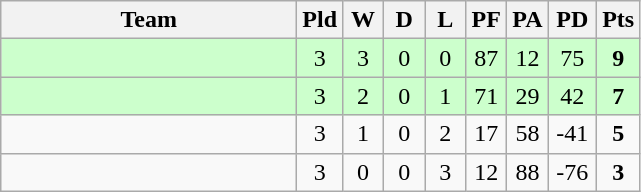<table class="wikitable" style="text-align:center;">
<tr>
<th width="190">Team</th>
<th width="20" abbr="Played">Pld</th>
<th width="20" abbr="Won">W</th>
<th width="20" abbr="Drawn">D</th>
<th width="20" abbr="Lost">L</th>
<th width="20" abbr="Points for">PF</th>
<th width="20" abbr="Points against">PA</th>
<th width="25" abbr="Points difference">PD</th>
<th width="20" abbr="Points">Pts</th>
</tr>
<tr style="background:#ccffcc">
<td align="left"></td>
<td>3</td>
<td>3</td>
<td>0</td>
<td>0</td>
<td>87</td>
<td>12</td>
<td>75</td>
<td><strong>9</strong></td>
</tr>
<tr style="background:#ccffcc">
<td align="left"></td>
<td>3</td>
<td>2</td>
<td>0</td>
<td>1</td>
<td>71</td>
<td>29</td>
<td>42</td>
<td><strong>7</strong></td>
</tr>
<tr>
<td align="left"></td>
<td>3</td>
<td>1</td>
<td>0</td>
<td>2</td>
<td>17</td>
<td>58</td>
<td>-41</td>
<td><strong>5</strong></td>
</tr>
<tr>
<td align="left"></td>
<td>3</td>
<td>0</td>
<td>0</td>
<td>3</td>
<td>12</td>
<td>88</td>
<td>-76</td>
<td><strong>3</strong></td>
</tr>
</table>
